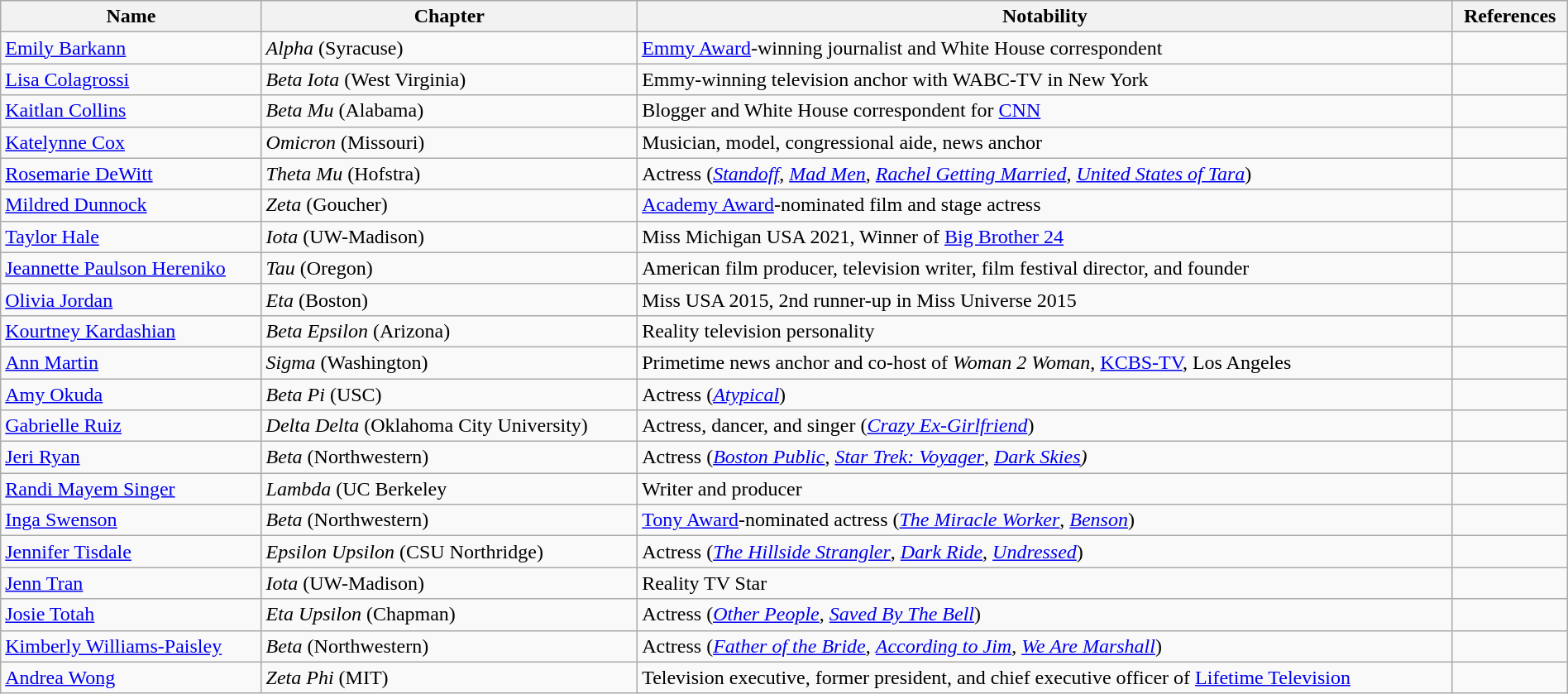<table class="wikitable sortable" style="width:100%;">
<tr>
<th>Name</th>
<th>Chapter</th>
<th>Notability</th>
<th>References</th>
</tr>
<tr>
<td><a href='#'>Emily Barkann</a></td>
<td><em>Alpha</em> (Syracuse)</td>
<td><a href='#'>Emmy Award</a>-winning journalist and White House correspondent</td>
<td></td>
</tr>
<tr>
<td><a href='#'>Lisa Colagrossi</a></td>
<td><em>Beta Iota</em> (West Virginia)</td>
<td>Emmy-winning television anchor with WABC-TV in New York</td>
<td></td>
</tr>
<tr>
<td><a href='#'>Kaitlan Collins</a></td>
<td><em>Beta Mu</em> (Alabama)</td>
<td>Blogger and White House correspondent for <a href='#'>CNN</a></td>
<td></td>
</tr>
<tr>
<td><a href='#'>Katelynne Cox</a></td>
<td><em>Omicron</em> (Missouri)</td>
<td>Musician, model, congressional aide, news anchor</td>
<td></td>
</tr>
<tr>
<td><a href='#'>Rosemarie DeWitt</a></td>
<td><em>Theta Mu</em> (Hofstra)</td>
<td>Actress (<em><a href='#'>Standoff</a></em>, <em><a href='#'>Mad Men</a></em>, <em><a href='#'>Rachel Getting Married</a></em>, <em><a href='#'>United States of Tara</a></em>)</td>
<td></td>
</tr>
<tr>
<td><a href='#'>Mildred Dunnock</a></td>
<td><em>Zeta</em> (Goucher)</td>
<td><a href='#'>Academy Award</a>-nominated film and stage actress</td>
<td></td>
</tr>
<tr>
<td><a href='#'>Taylor Hale</a></td>
<td><em>Iota</em> (UW-Madison)</td>
<td>Miss Michigan USA 2021, Winner of <a href='#'>Big Brother 24</a></td>
<td></td>
</tr>
<tr>
<td><a href='#'>Jeannette Paulson Hereniko</a></td>
<td><em>Tau</em> (Oregon)</td>
<td>American film producer, television writer, film festival director, and founder</td>
<td></td>
</tr>
<tr>
<td><a href='#'>Olivia Jordan</a></td>
<td><em>Eta</em> (Boston)</td>
<td>Miss USA 2015, 2nd runner-up in Miss Universe 2015</td>
<td></td>
</tr>
<tr>
<td><a href='#'>Kourtney Kardashian</a></td>
<td><em>Beta Epsilon</em> (Arizona)</td>
<td>Reality television personality</td>
<td></td>
</tr>
<tr>
<td><a href='#'>Ann Martin</a></td>
<td><em>Sigma</em> (Washington)</td>
<td>Primetime news anchor and co-host of <em>Woman 2 Woman</em>, <a href='#'>KCBS-TV</a>, Los Angeles</td>
<td></td>
</tr>
<tr>
<td><a href='#'>Amy Okuda</a></td>
<td><em>Beta Pi</em> (USC)</td>
<td>Actress (<em><a href='#'>Atypical</a></em>)</td>
<td></td>
</tr>
<tr>
<td><a href='#'>Gabrielle Ruiz</a></td>
<td><em>Delta Delta</em> (Oklahoma City University)</td>
<td>Actress, dancer, and singer (<em><a href='#'>Crazy Ex-Girlfriend</a></em>)</td>
<td></td>
</tr>
<tr>
<td><a href='#'>Jeri Ryan</a></td>
<td><em>Beta</em> (Northwestern)</td>
<td>Actress (<em><a href='#'>Boston Public</a></em>, <em><a href='#'>Star Trek: Voyager</a></em>, <em><a href='#'>Dark Skies</a>)</em></td>
<td></td>
</tr>
<tr>
<td><a href='#'>Randi Mayem Singer</a></td>
<td><em>Lambda</em> (UC Berkeley</td>
<td>Writer and producer</td>
<td></td>
</tr>
<tr>
<td><a href='#'>Inga Swenson</a></td>
<td><em>Beta</em> (Northwestern)</td>
<td><a href='#'>Tony Award</a>-nominated actress (<em><a href='#'>The Miracle Worker</a></em>, <em><a href='#'>Benson</a></em>)</td>
<td></td>
</tr>
<tr>
<td><a href='#'>Jennifer Tisdale</a></td>
<td><em>Epsilon Upsilon</em> (CSU Northridge)</td>
<td>Actress (<em><a href='#'>The Hillside Strangler</a></em>, <em><a href='#'>Dark Ride</a></em>, <em><a href='#'>Undressed</a></em>)</td>
<td></td>
</tr>
<tr>
<td><a href='#'>Jenn Tran</a></td>
<td><em>Iota</em> (UW-Madison)</td>
<td>Reality TV Star</td>
<td></td>
</tr>
<tr>
<td><a href='#'>Josie Totah</a></td>
<td><em>Eta Upsilon</em> (Chapman)</td>
<td>Actress (<a href='#'><em>Other People</em></a>, <a href='#'><em>Saved By The Bell</em></a>)</td>
<td></td>
</tr>
<tr>
<td><a href='#'>Kimberly Williams-Paisley</a></td>
<td><em>Beta</em> (Northwestern)</td>
<td>Actress (<em><a href='#'>Father of the Bride</a></em>, <em><a href='#'>According to Jim</a></em>, <em><a href='#'>We Are Marshall</a></em>)</td>
<td></td>
</tr>
<tr>
<td><a href='#'>Andrea Wong</a></td>
<td><em>Zeta Phi</em> (MIT)</td>
<td>Television executive, former president, and chief executive officer of <a href='#'>Lifetime Television</a></td>
<td></td>
</tr>
</table>
